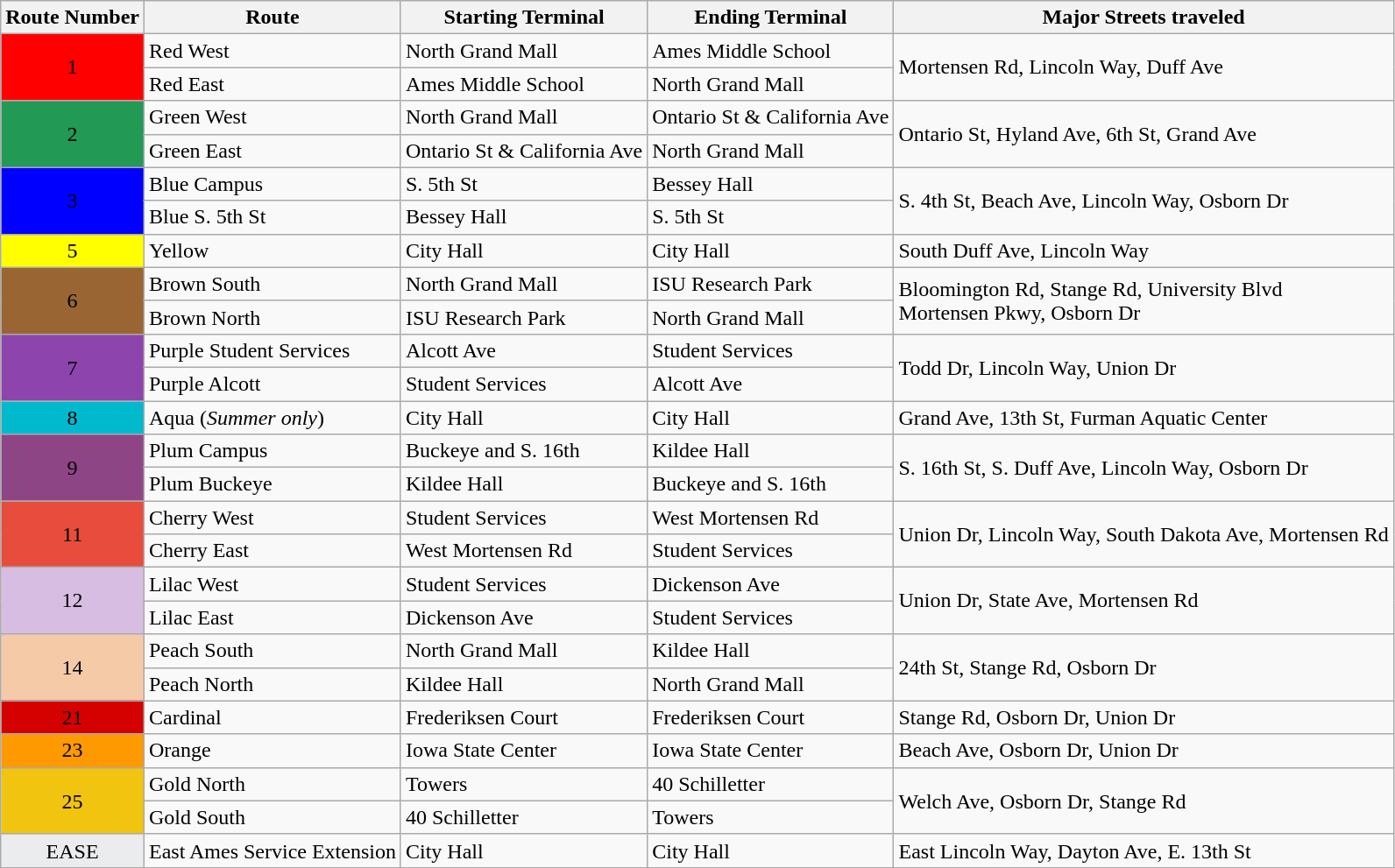<table class=wikitable>
<tr>
<th>Route Number</th>
<th>Route</th>
<th>Starting Terminal</th>
<th>Ending Terminal</th>
<th>Major Streets traveled</th>
</tr>
<tr>
<td rowspan="2" valign="middle" bgcolor="#FF0000" align="center">1</td>
<td><div>Red West</div></td>
<td>North Grand Mall</td>
<td>Ames Middle School</td>
<td rowspan="2">Mortensen Rd, Lincoln Way, Duff Ave</td>
</tr>
<tr>
<td><div>Red East</div></td>
<td>Ames Middle School</td>
<td>North Grand Mall</td>
</tr>
<tr>
<td rowspan="2" valign="middle" bgcolor="#229954" align="center">2</td>
<td><div>Green West</div></td>
<td>North Grand Mall</td>
<td>Ontario St & California Ave</td>
<td rowspan="2">Ontario St, Hyland Ave, 6th St, Grand Ave</td>
</tr>
<tr>
<td><div>Green East</div></td>
<td>Ontario St & California Ave</td>
<td>North Grand Mall</td>
</tr>
<tr>
<td rowspan="2" valign="middle" bgcolor="#0000FF" align="center">3</td>
<td><div>Blue Campus</div></td>
<td>S. 5th St</td>
<td>Bessey Hall</td>
<td rowspan="2">S. 4th St, Beach Ave, Lincoln Way, Osborn Dr</td>
</tr>
<tr>
<td><div>Blue S. 5th St</div></td>
<td>Bessey Hall</td>
<td>S. 5th St</td>
</tr>
<tr>
<td valign=middle bgcolor=#FFFF00 align=center>5</td>
<td><div>Yellow</div></td>
<td>City Hall</td>
<td>City Hall</td>
<td>South Duff Ave, Lincoln Way</td>
</tr>
<tr>
<td rowspan="2" valign="middle" bgcolor="#996633" align="center">6</td>
<td><div>Brown South</div></td>
<td>North Grand Mall</td>
<td>ISU Research Park</td>
<td rowspan="2">Bloomington Rd, Stange Rd, University Blvd<br>Mortensen Pkwy, Osborn Dr</td>
</tr>
<tr>
<td><div>Brown North</div></td>
<td>ISU Research Park</td>
<td>North Grand Mall</td>
</tr>
<tr>
<td rowspan="2" valign="middle" bgcolor="#8e44ad" align="center">7</td>
<td><div>Purple Student Services</div></td>
<td>Alcott Ave</td>
<td>Student Services</td>
<td rowspan="2">Todd Dr, Lincoln Way, Union Dr</td>
</tr>
<tr>
<td><div>Purple Alcott</div></td>
<td>Student Services</td>
<td>Alcott Ave</td>
</tr>
<tr>
<td valign=middle bgcolor=#01B9CD align=center>8</td>
<td><div>Aqua (<em>Summer only</em>)</div></td>
<td>City Hall</td>
<td>City Hall</td>
<td>Grand Ave, 13th St, Furman Aquatic Center</td>
</tr>
<tr>
<td rowspan="2" valign="middle" bgcolor="#8E4585" align="center">9</td>
<td><div>Plum Campus</div></td>
<td>Buckeye and S. 16th</td>
<td>Kildee Hall</td>
<td rowspan="2">S. 16th St, S. Duff Ave, Lincoln Way, Osborn Dr</td>
</tr>
<tr>
<td><div>Plum Buckeye</div></td>
<td>Kildee Hall</td>
<td>Buckeye and S. 16th</td>
</tr>
<tr>
<td rowspan="2" valign="middle" bgcolor="#E74C3C" align="center">11</td>
<td><div>Cherry West</div></td>
<td>Student Services</td>
<td>West Mortensen Rd</td>
<td rowspan="2">Union Dr, Lincoln Way, South Dakota Ave, Mortensen Rd</td>
</tr>
<tr>
<td><div>Cherry East</div></td>
<td>West Mortensen Rd</td>
<td>Student Services</td>
</tr>
<tr>
<td rowspan="2" valign="middle" bgcolor="#d7bde2" align="center">12</td>
<td><div>Lilac West</div></td>
<td>Student Services</td>
<td>Dickenson Ave</td>
<td rowspan="2">Union Dr, State Ave, Mortensen Rd</td>
</tr>
<tr>
<td><div>Lilac East</div></td>
<td>Dickenson Ave</td>
<td>Student Services</td>
</tr>
<tr>
<td rowspan="2" valign="middle" bgcolor="#f5cba7" align="center">14</td>
<td><div>Peach South</div></td>
<td>North Grand Mall</td>
<td>Kildee Hall</td>
<td rowspan="2">24th St, Stange Rd, Osborn Dr</td>
</tr>
<tr>
<td><div>Peach North</div></td>
<td>Kildee Hall</td>
<td>North Grand Mall</td>
</tr>
<tr>
<td valign=middle bgcolor=#D50000 align=center>21</td>
<td><div>Cardinal</div></td>
<td>Frederiksen Court</td>
<td>Frederiksen Court</td>
<td>Stange Rd, Osborn Dr, Union Dr</td>
</tr>
<tr>
<td valign=middle bgcolor=#FF9900 align=center>23</td>
<td><div>Orange</div></td>
<td>Iowa State Center</td>
<td>Iowa State Center</td>
<td>Beach Ave, Osborn Dr, Union Dr</td>
</tr>
<tr>
<td rowspan="2" valign="middle" bgcolor="#f1c40f" align="center">25</td>
<td><div>Gold North</div></td>
<td>Towers</td>
<td>40 Schilletter</td>
<td rowspan="2">Welch Ave, Osborn Dr, Stange Rd</td>
</tr>
<tr>
<td><div>Gold South</div></td>
<td>40 Schilletter</td>
<td>Towers</td>
</tr>
<tr>
<td valign=middle bgcolor=#eaecee  align=center>EASE</td>
<td><div>East Ames Service Extension</div></td>
<td>City Hall</td>
<td>City Hall</td>
<td>East Lincoln Way, Dayton Ave, E. 13th St</td>
</tr>
<tr>
</tr>
</table>
